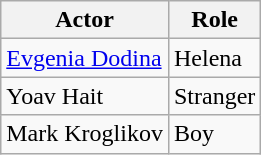<table class="wikitable sortable">
<tr>
<th>Actor</th>
<th>Role</th>
</tr>
<tr>
<td><a href='#'>Evgenia Dodina</a></td>
<td>Helena</td>
</tr>
<tr>
<td>Yoav Hait</td>
<td>Stranger</td>
</tr>
<tr>
<td>Mark Kroglikov</td>
<td>Boy</td>
</tr>
</table>
